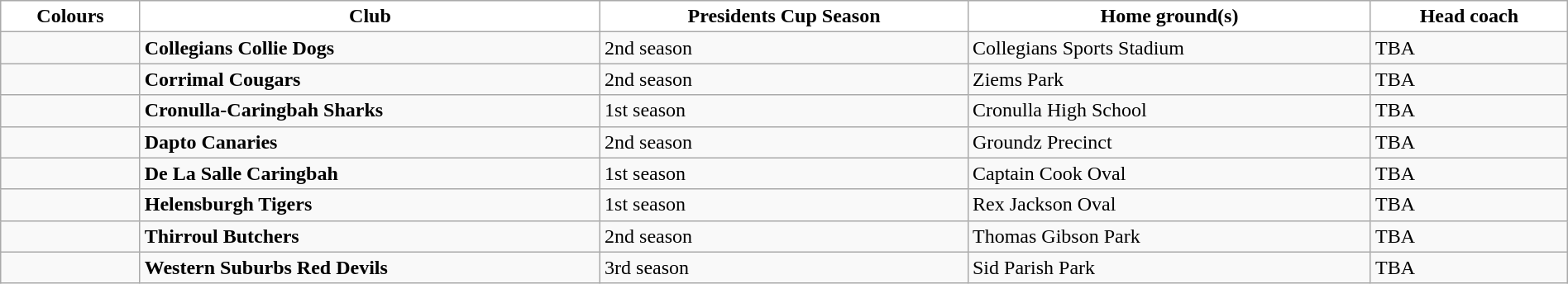<table class="wikitable" style="width:100%; text-align:left">
<tr>
<th style="background:white">Colours</th>
<th style="background:white">Club</th>
<th style="background:white">Presidents Cup Season</th>
<th style="background:white">Home ground(s)</th>
<th style="background:white">Head coach</th>
</tr>
<tr>
<td></td>
<td><strong>Collegians Collie Dogs</strong></td>
<td>2nd season</td>
<td>Collegians Sports Stadium</td>
<td>TBA</td>
</tr>
<tr>
<td></td>
<td><strong>Corrimal Cougars</strong></td>
<td>2nd season</td>
<td>Ziems Park</td>
<td>TBA</td>
</tr>
<tr>
<td></td>
<td><strong>Cronulla-Caringbah Sharks</strong></td>
<td>1st season</td>
<td>Cronulla High School</td>
<td>TBA</td>
</tr>
<tr>
<td></td>
<td><strong>Dapto Canaries</strong></td>
<td>2nd season</td>
<td>Groundz Precinct</td>
<td>TBA</td>
</tr>
<tr>
<td></td>
<td><strong>De La Salle Caringbah</strong></td>
<td>1st season</td>
<td>Captain Cook Oval</td>
<td>TBA</td>
</tr>
<tr>
<td></td>
<td><strong>Helensburgh Tigers</strong></td>
<td>1st season</td>
<td>Rex Jackson Oval</td>
<td>TBA</td>
</tr>
<tr>
<td></td>
<td><strong>Thirroul Butchers</strong></td>
<td>2nd season</td>
<td>Thomas Gibson Park</td>
<td>TBA</td>
</tr>
<tr>
<td></td>
<td><strong>Western Suburbs Red Devils</strong></td>
<td>3rd season</td>
<td>Sid Parish Park</td>
<td>TBA</td>
</tr>
</table>
